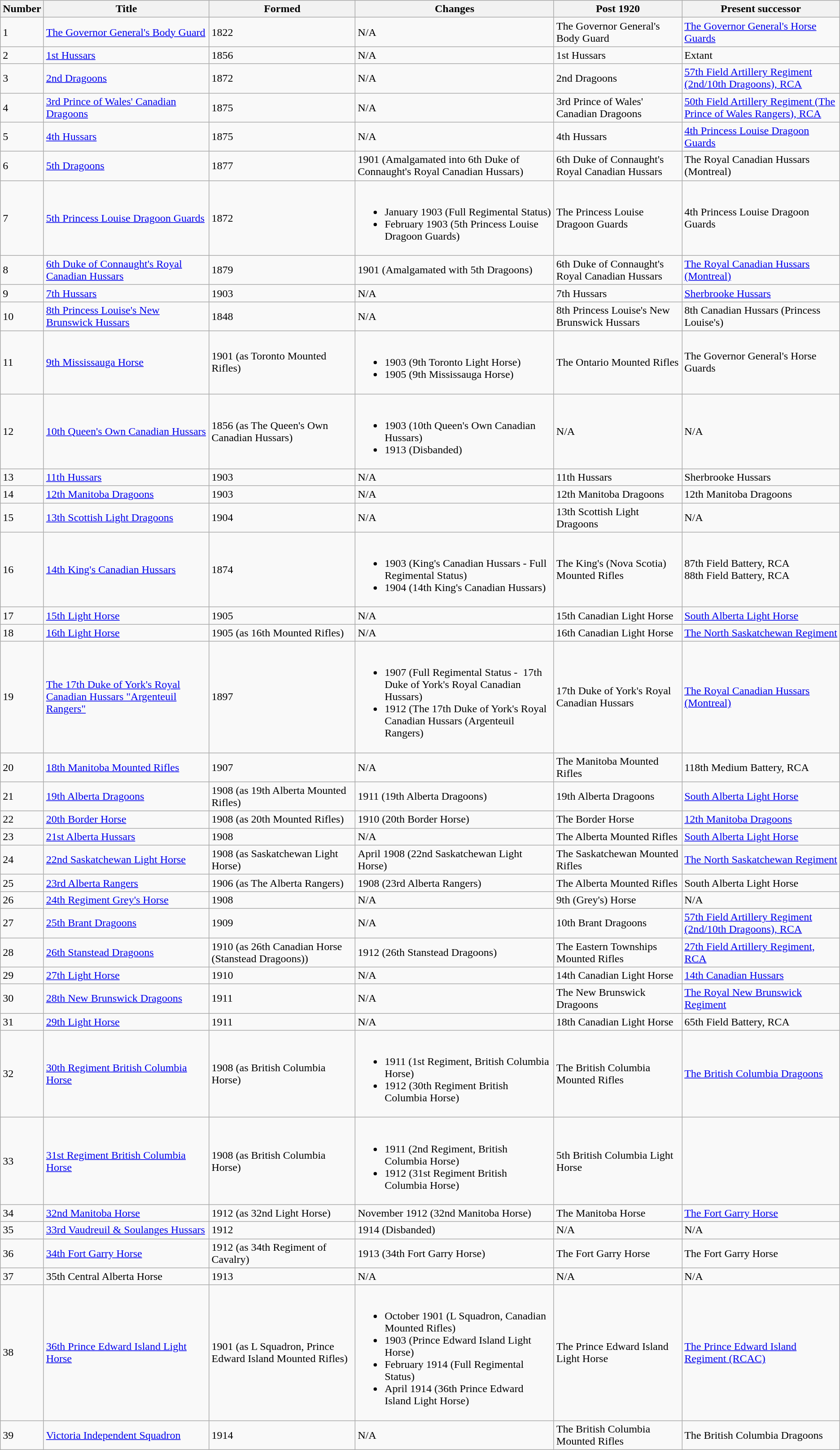<table class="wikitable">
<tr>
<th scope=col>Number</th>
<th scope=col>Title</th>
<th scope=col>Formed</th>
<th scope=col>Changes</th>
<th scope=col>Post 1920</th>
<th scope=col>Present successor</th>
</tr>
<tr>
<td>1</td>
<td><a href='#'>The Governor General's Body Guard</a></td>
<td>1822</td>
<td>N/A</td>
<td>The Governor General's Body Guard</td>
<td><a href='#'>The Governor General's Horse Guards</a></td>
</tr>
<tr>
<td>2</td>
<td><a href='#'>1st Hussars</a></td>
<td>1856</td>
<td>N/A</td>
<td>1st Hussars</td>
<td>Extant</td>
</tr>
<tr>
<td>3</td>
<td><a href='#'>2nd Dragoons</a></td>
<td>1872</td>
<td>N/A</td>
<td>2nd Dragoons</td>
<td><a href='#'>57th Field Artillery Regiment (2nd/10th Dragoons), RCA</a></td>
</tr>
<tr>
<td>4</td>
<td><a href='#'>3rd Prince of Wales' Canadian Dragoons</a></td>
<td>1875</td>
<td>N/A</td>
<td>3rd Prince of Wales' Canadian Dragoons</td>
<td><a href='#'>50th Field Artillery Regiment (The Prince of Wales Rangers), RCA</a></td>
</tr>
<tr>
<td>5</td>
<td><a href='#'>4th Hussars</a></td>
<td>1875</td>
<td>N/A</td>
<td>4th Hussars</td>
<td><a href='#'>4th Princess Louise Dragoon Guards</a></td>
</tr>
<tr>
<td>6</td>
<td><a href='#'>5th Dragoons</a></td>
<td>1877</td>
<td>1901 (Amalgamated into 6th Duke of Connaught's Royal Canadian Hussars)</td>
<td>6th Duke of Connaught's Royal Canadian Hussars</td>
<td>The Royal Canadian Hussars (Montreal)</td>
</tr>
<tr>
<td>7</td>
<td><a href='#'>5th Princess Louise Dragoon Guards</a></td>
<td>1872</td>
<td><br><ul><li>January 1903 (Full Regimental Status)</li><li>February 1903 (5th Princess Louise Dragoon Guards)</li></ul></td>
<td>The Princess Louise Dragoon Guards</td>
<td>4th Princess Louise Dragoon Guards</td>
</tr>
<tr>
<td>8</td>
<td><a href='#'>6th Duke of Connaught's Royal Canadian Hussars</a></td>
<td>1879</td>
<td>1901 (Amalgamated with 5th Dragoons)</td>
<td>6th Duke of Connaught's Royal Canadian Hussars</td>
<td><a href='#'>The Royal Canadian Hussars (Montreal)</a></td>
</tr>
<tr>
<td>9</td>
<td><a href='#'>7th Hussars</a></td>
<td>1903</td>
<td>N/A</td>
<td>7th Hussars</td>
<td><a href='#'>Sherbrooke Hussars</a></td>
</tr>
<tr>
<td>10</td>
<td><a href='#'>8th Princess Louise's New Brunswick Hussars</a></td>
<td>1848</td>
<td>N/A</td>
<td>8th Princess Louise's New Brunswick Hussars</td>
<td>8th Canadian Hussars (Princess Louise's)</td>
</tr>
<tr>
<td>11</td>
<td><a href='#'>9th Mississauga Horse</a></td>
<td>1901 (as Toronto Mounted Rifles)</td>
<td><br><ul><li>1903 (9th Toronto Light Horse)</li><li>1905 (9th Mississauga Horse)</li></ul></td>
<td>The Ontario Mounted Rifles</td>
<td>The Governor General's Horse Guards</td>
</tr>
<tr>
<td>12</td>
<td><a href='#'>10th Queen's Own Canadian Hussars</a></td>
<td>1856 (as The Queen's Own Canadian Hussars)</td>
<td><br><ul><li>1903 (10th Queen's Own Canadian Hussars)</li><li>1913 (Disbanded)</li></ul></td>
<td>N/A</td>
<td>N/A</td>
</tr>
<tr>
<td>13</td>
<td><a href='#'>11th Hussars</a></td>
<td>1903</td>
<td>N/A</td>
<td>11th Hussars</td>
<td>Sherbrooke Hussars</td>
</tr>
<tr>
<td>14</td>
<td><a href='#'>12th Manitoba Dragoons</a></td>
<td>1903</td>
<td>N/A</td>
<td>12th Manitoba Dragoons</td>
<td>12th Manitoba Dragoons</td>
</tr>
<tr>
<td>15</td>
<td><a href='#'>13th Scottish Light Dragoons</a></td>
<td>1904</td>
<td>N/A</td>
<td>13th Scottish Light Dragoons</td>
<td>N/A</td>
</tr>
<tr>
<td>16</td>
<td><a href='#'>14th King's Canadian Hussars</a></td>
<td>1874</td>
<td><br><ul><li>1903 (King's Canadian Hussars - Full Regimental Status)</li><li>1904 (14th King's Canadian Hussars)</li></ul></td>
<td>The King's (Nova Scotia) Mounted Rifles</td>
<td>87th Field Battery, RCA<br>88th Field Battery, RCA</td>
</tr>
<tr>
<td>17</td>
<td><a href='#'>15th Light Horse</a></td>
<td>1905</td>
<td>N/A</td>
<td>15th Canadian Light Horse</td>
<td><a href='#'>South Alberta Light Horse</a></td>
</tr>
<tr>
<td>18</td>
<td><a href='#'>16th Light Horse</a></td>
<td>1905 (as 16th Mounted Rifles)</td>
<td>N/A</td>
<td>16th Canadian Light Horse</td>
<td><a href='#'>The North Saskatchewan Regiment</a></td>
</tr>
<tr>
<td>19</td>
<td><a href='#'>The 17th Duke of York's Royal Canadian Hussars "Argenteuil Rangers"</a></td>
<td>1897</td>
<td><br><ul><li>1907 (Full Regimental Status -  17th Duke of York's Royal Canadian Hussars)</li><li>1912 (The 17th Duke of York's Royal Canadian Hussars (Argenteuil Rangers)</li></ul></td>
<td>17th Duke of York's Royal Canadian Hussars</td>
<td><a href='#'>The Royal Canadian Hussars (Montreal)</a></td>
</tr>
<tr>
<td>20</td>
<td><a href='#'>18th Manitoba Mounted Rifles</a></td>
<td>1907</td>
<td>N/A</td>
<td>The Manitoba Mounted Rifles</td>
<td>118th Medium Battery, RCA</td>
</tr>
<tr>
<td>21</td>
<td><a href='#'>19th Alberta Dragoons</a></td>
<td>1908 (as 19th Alberta Mounted Rifles)</td>
<td>1911 (19th Alberta Dragoons)</td>
<td>19th Alberta Dragoons</td>
<td><a href='#'>South Alberta Light Horse</a></td>
</tr>
<tr>
<td>22</td>
<td><a href='#'>20th Border Horse</a></td>
<td>1908 (as 20th Mounted Rifles)</td>
<td>1910 (20th Border Horse)</td>
<td>The Border Horse</td>
<td><a href='#'>12th Manitoba Dragoons</a></td>
</tr>
<tr>
<td>23</td>
<td><a href='#'>21st Alberta Hussars</a></td>
<td>1908</td>
<td>N/A</td>
<td>The Alberta Mounted Rifles</td>
<td><a href='#'>South Alberta Light Horse</a></td>
</tr>
<tr>
<td>24</td>
<td><a href='#'>22nd Saskatchewan Light Horse</a></td>
<td>1908 (as Saskatchewan Light Horse)</td>
<td>April 1908 (22nd Saskatchewan Light Horse)</td>
<td>The Saskatchewan Mounted Rifles</td>
<td><a href='#'>The North Saskatchewan Regiment</a></td>
</tr>
<tr>
<td>25</td>
<td><a href='#'>23rd Alberta Rangers</a></td>
<td>1906 (as The Alberta Rangers)</td>
<td>1908 (23rd Alberta Rangers)</td>
<td>The Alberta Mounted Rifles</td>
<td>South Alberta Light Horse</td>
</tr>
<tr>
<td>26</td>
<td><a href='#'>24th Regiment Grey's Horse</a></td>
<td>1908</td>
<td>N/A</td>
<td>9th (Grey's) Horse</td>
<td>N/A</td>
</tr>
<tr>
<td>27</td>
<td><a href='#'>25th Brant Dragoons</a></td>
<td>1909</td>
<td>N/A</td>
<td>10th Brant Dragoons</td>
<td><a href='#'>57th Field Artillery Regiment (2nd/10th Dragoons), RCA</a></td>
</tr>
<tr>
<td>28</td>
<td><a href='#'>26th Stanstead Dragoons</a></td>
<td>1910 (as 26th Canadian Horse (Stanstead Dragoons))</td>
<td>1912 (26th Stanstead Dragoons)</td>
<td>The Eastern Townships Mounted Rifles</td>
<td><a href='#'>27th Field Artillery Regiment, RCA</a></td>
</tr>
<tr>
<td>29</td>
<td><a href='#'>27th Light Horse</a></td>
<td>1910</td>
<td>N/A</td>
<td>14th Canadian Light Horse</td>
<td><a href='#'>14th Canadian Hussars</a></td>
</tr>
<tr>
<td>30</td>
<td><a href='#'>28th New Brunswick Dragoons</a></td>
<td>1911</td>
<td>N/A</td>
<td>The New Brunswick Dragoons</td>
<td><a href='#'>The Royal New Brunswick Regiment</a></td>
</tr>
<tr>
<td>31</td>
<td><a href='#'>29th Light Horse</a></td>
<td>1911</td>
<td>N/A</td>
<td>18th Canadian Light Horse</td>
<td>65th Field Battery, RCA</td>
</tr>
<tr>
<td>32</td>
<td><a href='#'>30th Regiment British Columbia Horse</a></td>
<td>1908 (as British Columbia Horse)</td>
<td><br><ul><li>1911 (1st Regiment, British Columbia Horse)</li><li>1912 (30th Regiment British Columbia Horse)</li></ul></td>
<td>The British Columbia Mounted Rifles</td>
<td><a href='#'>The British Columbia Dragoons</a></td>
</tr>
<tr>
<td>33</td>
<td><a href='#'>31st Regiment British Columbia Horse</a></td>
<td>1908 (as British Columbia Horse)</td>
<td><br><ul><li>1911 (2nd Regiment, British Columbia Horse)</li><li>1912 (31st Regiment British Columbia Horse)</li></ul></td>
<td>5th British Columbia Light Horse</td>
<td></td>
</tr>
<tr>
<td>34</td>
<td><a href='#'>32nd Manitoba Horse</a></td>
<td>1912 (as 32nd Light Horse)</td>
<td>November 1912 (32nd Manitoba Horse)</td>
<td>The Manitoba Horse</td>
<td><a href='#'>The Fort Garry Horse</a></td>
</tr>
<tr>
<td>35</td>
<td><a href='#'>33rd Vaudreuil & Soulanges Hussars</a></td>
<td>1912</td>
<td>1914 (Disbanded)</td>
<td>N/A</td>
<td>N/A</td>
</tr>
<tr>
<td>36</td>
<td><a href='#'>34th Fort Garry Horse</a></td>
<td>1912 (as 34th Regiment of Cavalry)</td>
<td>1913 (34th Fort Garry Horse)</td>
<td>The Fort Garry Horse</td>
<td>The Fort Garry Horse</td>
</tr>
<tr>
<td>37</td>
<td>35th Central Alberta Horse</td>
<td>1913</td>
<td>N/A</td>
<td>N/A</td>
<td>N/A</td>
</tr>
<tr>
<td>38</td>
<td><a href='#'>36th Prince Edward Island Light Horse</a></td>
<td>1901 (as L Squadron, Prince Edward Island Mounted Rifles)</td>
<td><br><ul><li>October 1901 (L Squadron, Canadian Mounted Rifles)</li><li>1903 (Prince Edward Island Light Horse)</li><li>February 1914 (Full Regimental Status)</li><li>April 1914 (36th Prince Edward Island Light Horse)</li></ul></td>
<td>The Prince Edward Island Light Horse</td>
<td><a href='#'>The Prince Edward Island Regiment (RCAC)</a></td>
</tr>
<tr>
<td>39</td>
<td><a href='#'>Victoria Independent Squadron</a></td>
<td>1914</td>
<td>N/A</td>
<td>The British Columbia Mounted Rifles</td>
<td>The British Columbia Dragoons</td>
</tr>
</table>
